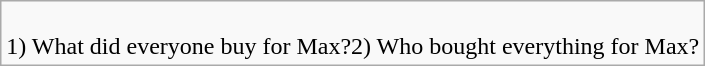<table class="wikitable">
<tr>
<td><br>1) What did everyone buy for Max?2) Who bought everything for Max?</td>
</tr>
</table>
